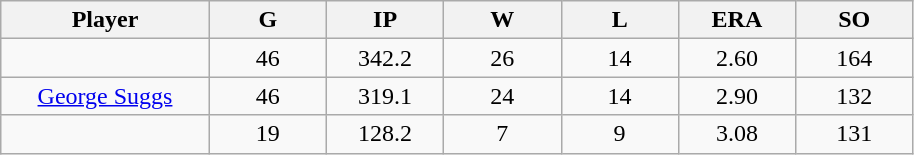<table class="wikitable sortable">
<tr>
<th bgcolor="#DDDDFF" width="16%">Player</th>
<th bgcolor="#DDDDFF" width="9%">G</th>
<th bgcolor="#DDDDFF" width="9%">IP</th>
<th bgcolor="#DDDDFF" width="9%">W</th>
<th bgcolor="#DDDDFF" width="9%">L</th>
<th bgcolor="#DDDDFF" width="9%">ERA</th>
<th bgcolor="#DDDDFF" width="9%">SO</th>
</tr>
<tr align="center">
<td></td>
<td>46</td>
<td>342.2</td>
<td>26</td>
<td>14</td>
<td>2.60</td>
<td>164</td>
</tr>
<tr align="center">
<td><a href='#'>George Suggs</a></td>
<td>46</td>
<td>319.1</td>
<td>24</td>
<td>14</td>
<td>2.90</td>
<td>132</td>
</tr>
<tr align="center">
<td></td>
<td>19</td>
<td>128.2</td>
<td>7</td>
<td>9</td>
<td>3.08</td>
<td>131</td>
</tr>
</table>
